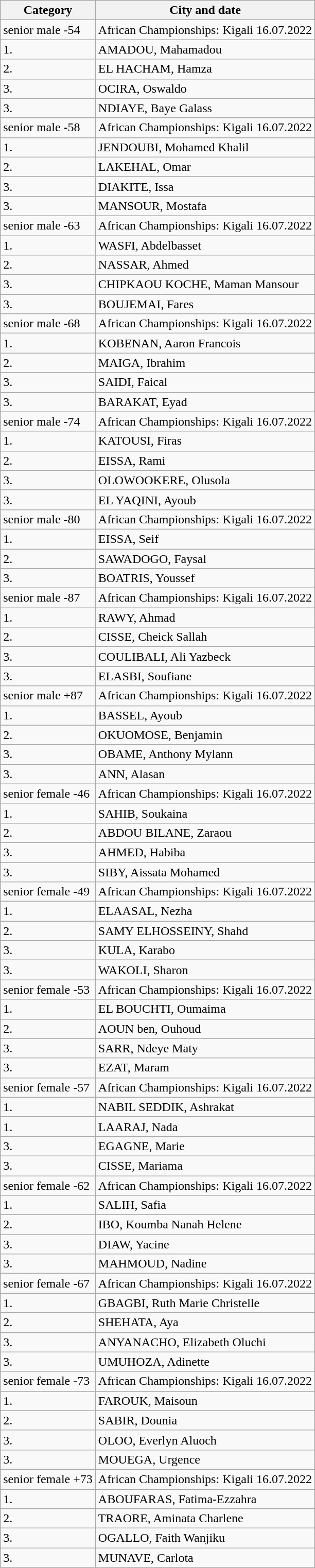<table class="wikitable">
<tr>
<th>Category</th>
<th>City and date</th>
</tr>
<tr>
<td>senior male -54</td>
<td>African Championships: Kigali 16.07.2022</td>
</tr>
<tr>
<td>1.</td>
<td>AMADOU, Mahamadou</td>
</tr>
<tr>
<td>2.</td>
<td>EL HACHAM, Hamza</td>
</tr>
<tr>
<td>3.</td>
<td>OCIRA, Oswaldo</td>
</tr>
<tr>
<td>3.</td>
<td>NDIAYE, Baye Galass</td>
</tr>
<tr>
<td>senior male -58</td>
<td>African Championships: Kigali 16.07.2022</td>
</tr>
<tr>
<td>1.</td>
<td>JENDOUBI, Mohamed Khalil</td>
</tr>
<tr>
<td>2.</td>
<td>LAKEHAL, Omar</td>
</tr>
<tr>
<td>3.</td>
<td>DIAKITE, Issa</td>
</tr>
<tr>
<td>3.</td>
<td>MANSOUR, Mostafa</td>
</tr>
<tr>
<td>senior male -63</td>
<td>African Championships: Kigali 16.07.2022</td>
</tr>
<tr>
<td>1.</td>
<td>WASFI, Abdelbasset</td>
</tr>
<tr>
<td>2.</td>
<td>NASSAR, Ahmed</td>
</tr>
<tr>
<td>3.</td>
<td>CHIPKAOU KOCHE, Maman Mansour</td>
</tr>
<tr>
<td>3.</td>
<td>BOUJEMAI, Fares</td>
</tr>
<tr>
<td>senior male -68</td>
<td>African Championships: Kigali 16.07.2022</td>
</tr>
<tr>
<td>1.</td>
<td>KOBENAN, Aaron Francois</td>
</tr>
<tr>
<td>2.</td>
<td>MAIGA, Ibrahim</td>
</tr>
<tr>
<td>3.</td>
<td>SAIDI, Faical</td>
</tr>
<tr>
<td>3.</td>
<td>BARAKAT, Eyad</td>
</tr>
<tr>
<td>senior male -74</td>
<td>African Championships: Kigali 16.07.2022</td>
</tr>
<tr>
<td>1.</td>
<td>KATOUSI, Firas</td>
</tr>
<tr>
<td>2.</td>
<td>EISSA, Rami</td>
</tr>
<tr>
<td>3.</td>
<td>OLOWOOKERE, Olusola</td>
</tr>
<tr>
<td>3.</td>
<td>EL YAQINI, Ayoub</td>
</tr>
<tr>
<td>senior male -80</td>
<td>African Championships: Kigali 16.07.2022</td>
</tr>
<tr>
<td>1.</td>
<td>EISSA, Seif</td>
</tr>
<tr>
<td>2.</td>
<td>SAWADOGO, Faysal</td>
</tr>
<tr>
<td>3.</td>
<td>BOATRIS, Youssef</td>
</tr>
<tr>
<td>senior male -87</td>
<td>African Championships: Kigali 16.07.2022</td>
</tr>
<tr>
<td>1.</td>
<td>RAWY, Ahmad</td>
</tr>
<tr>
<td>2.</td>
<td>CISSE, Cheick Sallah</td>
</tr>
<tr>
<td>3.</td>
<td>COULIBALI, Ali Yazbeck</td>
</tr>
<tr>
<td>3.</td>
<td>ELASBI, Soufiane</td>
</tr>
<tr>
<td>senior male +87</td>
<td>African Championships: Kigali 16.07.2022</td>
</tr>
<tr>
<td>1.</td>
<td>BASSEL, Ayoub</td>
</tr>
<tr>
<td>2.</td>
<td>OKUOMOSE, Benjamin</td>
</tr>
<tr>
<td>3.</td>
<td>OBAME, Anthony Mylann</td>
</tr>
<tr>
<td>3.</td>
<td>ANN, Alasan</td>
</tr>
<tr>
<td>senior female -46</td>
<td>African Championships: Kigali 16.07.2022</td>
</tr>
<tr>
<td>1.</td>
<td>SAHIB, Soukaina</td>
</tr>
<tr>
<td>2.</td>
<td>ABDOU BILANE, Zaraou</td>
</tr>
<tr>
<td>3.</td>
<td>AHMED, Habiba</td>
</tr>
<tr>
<td>3.</td>
<td>SIBY, Aissata Mohamed</td>
</tr>
<tr>
<td>senior female -49</td>
<td>African Championships: Kigali 16.07.2022</td>
</tr>
<tr>
<td>1.</td>
<td>ELAASAL, Nezha</td>
</tr>
<tr>
<td>2.</td>
<td>SAMY ELHOSSEINY, Shahd</td>
</tr>
<tr>
<td>3.</td>
<td>KULA, Karabo</td>
</tr>
<tr>
<td>3.</td>
<td>WAKOLI, Sharon</td>
</tr>
<tr>
<td>senior female -53</td>
<td>African Championships: Kigali 16.07.2022</td>
</tr>
<tr>
<td>1.</td>
<td>EL BOUCHTI, Oumaima</td>
</tr>
<tr>
<td>2.</td>
<td>AOUN ben, Ouhoud</td>
</tr>
<tr>
<td>3.</td>
<td>SARR, Ndeye Maty</td>
</tr>
<tr>
<td>3.</td>
<td>EZAT, Maram</td>
</tr>
<tr>
<td>senior female -57</td>
<td>African Championships: Kigali 16.07.2022</td>
</tr>
<tr>
<td>1.</td>
<td>NABIL SEDDIK, Ashrakat</td>
</tr>
<tr>
<td>1.</td>
<td>LAARAJ, Nada</td>
</tr>
<tr>
<td>3.</td>
<td>EGAGNE, Marie</td>
</tr>
<tr>
<td>3.</td>
<td>CISSE, Mariama</td>
</tr>
<tr>
<td>senior female -62</td>
<td>African Championships: Kigali 16.07.2022</td>
</tr>
<tr>
<td>1.</td>
<td>SALIH, Safia</td>
</tr>
<tr>
<td>2.</td>
<td>IBO, Koumba Nanah Helene</td>
</tr>
<tr>
<td>3.</td>
<td>DIAW, Yacine</td>
</tr>
<tr>
<td>3.</td>
<td>MAHMOUD, Nadine</td>
</tr>
<tr>
<td>senior female -67</td>
<td>African Championships: Kigali 16.07.2022</td>
</tr>
<tr>
<td>1.</td>
<td>GBAGBI, Ruth Marie Christelle</td>
</tr>
<tr>
<td>2.</td>
<td>SHEHATA, Aya</td>
</tr>
<tr>
<td>3.</td>
<td>ANYANACHO, Elizabeth Oluchi</td>
</tr>
<tr>
<td>3.</td>
<td>UMUHOZA, Adinette</td>
</tr>
<tr>
<td>senior female -73</td>
<td>African Championships: Kigali 16.07.2022</td>
</tr>
<tr>
<td>1.</td>
<td>FAROUK, Maisoun</td>
</tr>
<tr>
<td>2.</td>
<td>SABIR, Dounia</td>
</tr>
<tr>
<td>3.</td>
<td>OLOO, Everlyn Aluoch</td>
</tr>
<tr>
<td>3.</td>
<td>MOUEGA, Urgence</td>
</tr>
<tr>
<td>senior female +73</td>
<td>African Championships: Kigali 16.07.2022</td>
</tr>
<tr>
<td>1.</td>
<td>ABOUFARAS, Fatima-Ezzahra</td>
</tr>
<tr>
<td>2.</td>
<td>TRAORE, Aminata Charlene</td>
</tr>
<tr>
<td>3.</td>
<td>OGALLO, Faith Wanjiku</td>
</tr>
<tr>
<td>3.</td>
<td>MUNAVE, Carlota</td>
</tr>
</table>
